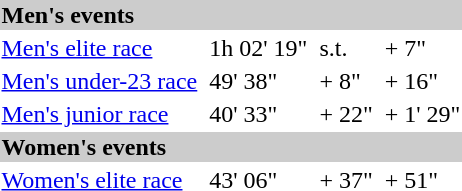<table>
<tr bgcolor="#cccccc">
<td colspan=7><strong>Men's events</strong></td>
</tr>
<tr>
<td><a href='#'>Men's elite race</a> <br></td>
<td></td>
<td>1h 02' 19"</td>
<td></td>
<td>s.t.</td>
<td></td>
<td>+ 7"</td>
</tr>
<tr>
<td><a href='#'>Men's under-23 race</a> <br></td>
<td></td>
<td>49' 38"</td>
<td></td>
<td>+ 8"</td>
<td></td>
<td>+ 16"</td>
</tr>
<tr>
<td><a href='#'>Men's junior race</a> <br></td>
<td></td>
<td>40' 33"</td>
<td></td>
<td>+ 22"</td>
<td></td>
<td>+ 1' 29"</td>
</tr>
<tr bgcolor="#cccccc">
<td colspan=7><strong>Women's events</strong></td>
</tr>
<tr>
<td><a href='#'>Women's elite race</a><br></td>
<td></td>
<td>43' 06"</td>
<td></td>
<td>+ 37"</td>
<td></td>
<td>+ 51"</td>
</tr>
</table>
